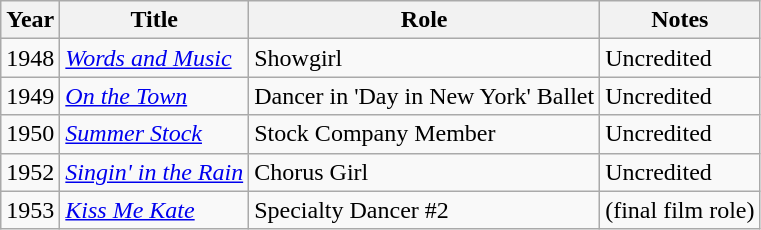<table class="wikitable">
<tr>
<th>Year</th>
<th>Title</th>
<th>Role</th>
<th>Notes</th>
</tr>
<tr>
<td>1948</td>
<td><em><a href='#'>Words and Music</a></em></td>
<td>Showgirl</td>
<td>Uncredited</td>
</tr>
<tr>
<td>1949</td>
<td><em><a href='#'>On the Town</a></em></td>
<td>Dancer in 'Day in New York' Ballet</td>
<td>Uncredited</td>
</tr>
<tr>
<td>1950</td>
<td><em><a href='#'>Summer Stock</a></em></td>
<td>Stock Company Member</td>
<td>Uncredited</td>
</tr>
<tr>
<td>1952</td>
<td><em><a href='#'>Singin' in the Rain</a></em></td>
<td>Chorus Girl</td>
<td>Uncredited</td>
</tr>
<tr>
<td>1953</td>
<td><em><a href='#'>Kiss Me Kate</a></em></td>
<td>Specialty Dancer #2</td>
<td>(final film role)</td>
</tr>
</table>
